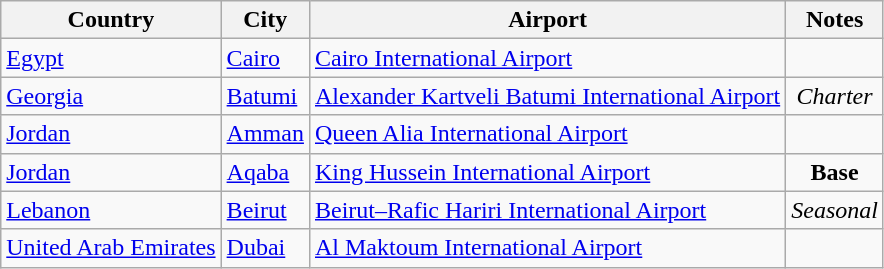<table class="wikitable sortable">
<tr>
<th>Country</th>
<th>City</th>
<th>Airport</th>
<th>Notes</th>
</tr>
<tr>
<td><a href='#'>Egypt</a></td>
<td><a href='#'>Cairo</a></td>
<td><a href='#'>Cairo International Airport</a></td>
<td></td>
</tr>
<tr>
<td><a href='#'>Georgia</a></td>
<td><a href='#'>Batumi</a></td>
<td><a href='#'>Alexander Kartveli Batumi International Airport</a></td>
<td align=center><em>Charter</em></td>
</tr>
<tr>
<td><a href='#'>Jordan</a></td>
<td><a href='#'>Amman</a></td>
<td><a href='#'>Queen Alia International Airport</a></td>
<td align=center></td>
</tr>
<tr>
<td><a href='#'>Jordan</a></td>
<td><a href='#'>Aqaba</a></td>
<td><a href='#'>King Hussein International Airport</a></td>
<td align=center><strong>Base</strong></td>
</tr>
<tr>
<td><a href='#'>Lebanon</a></td>
<td><a href='#'>Beirut</a></td>
<td><a href='#'>Beirut–Rafic Hariri International Airport</a></td>
<td align=center><em>Seasonal</em></td>
</tr>
<tr>
<td><a href='#'>United Arab Emirates</a></td>
<td><a href='#'>Dubai</a></td>
<td><a href='#'>Al Maktoum International Airport</a></td>
<td align=center></td>
</tr>
</table>
